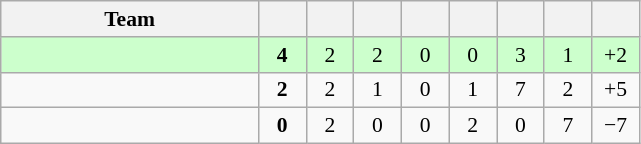<table class="wikitable" style="text-align: center; font-size: 90%;">
<tr>
<th width="165">Team</th>
<th width="25"></th>
<th width="25"></th>
<th width="25"></th>
<th width="25"></th>
<th width="25"></th>
<th width="25"></th>
<th width="25"></th>
<th width="25"></th>
</tr>
<tr bgcolor=#ccffcc align=center>
<td align=left></td>
<td><strong>4</strong></td>
<td>2</td>
<td>2</td>
<td>0</td>
<td>0</td>
<td>3</td>
<td>1</td>
<td>+2</td>
</tr>
<tr align=center>
<td align=left></td>
<td><strong>2</strong></td>
<td>2</td>
<td>1</td>
<td>0</td>
<td>1</td>
<td>7</td>
<td>2</td>
<td>+5</td>
</tr>
<tr align=center>
<td align=left></td>
<td><strong>0</strong></td>
<td>2</td>
<td>0</td>
<td>0</td>
<td>2</td>
<td>0</td>
<td>7</td>
<td>−7</td>
</tr>
</table>
